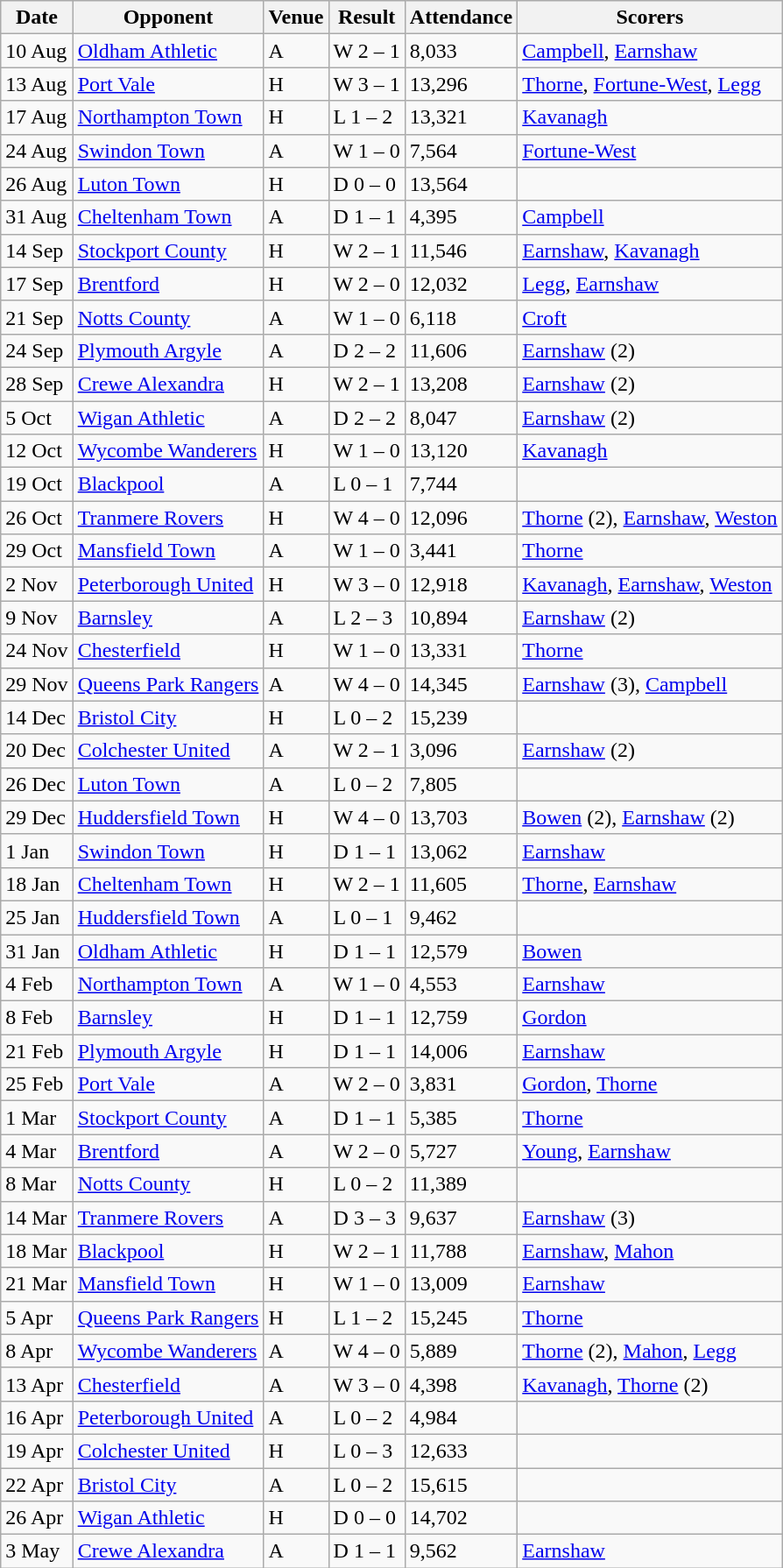<table class="wikitable">
<tr>
<th>Date</th>
<th>Opponent</th>
<th>Venue</th>
<th>Result</th>
<th>Attendance</th>
<th>Scorers</th>
</tr>
<tr>
<td>10 Aug</td>
<td><a href='#'>Oldham Athletic</a></td>
<td>A</td>
<td>W 2 – 1</td>
<td>8,033</td>
<td><a href='#'>Campbell</a>, <a href='#'>Earnshaw</a></td>
</tr>
<tr>
<td>13 Aug</td>
<td><a href='#'>Port Vale</a></td>
<td>H</td>
<td>W 3 – 1</td>
<td>13,296</td>
<td><a href='#'>Thorne</a>, <a href='#'>Fortune-West</a>, <a href='#'>Legg</a></td>
</tr>
<tr>
<td>17 Aug</td>
<td><a href='#'>Northampton Town</a></td>
<td>H</td>
<td>L 1 – 2</td>
<td>13,321</td>
<td><a href='#'>Kavanagh</a></td>
</tr>
<tr>
<td>24 Aug</td>
<td><a href='#'>Swindon Town</a></td>
<td>A</td>
<td>W 1 – 0</td>
<td>7,564</td>
<td><a href='#'>Fortune-West</a></td>
</tr>
<tr>
<td>26 Aug</td>
<td><a href='#'>Luton Town</a></td>
<td>H</td>
<td>D 0 – 0</td>
<td>13,564</td>
<td></td>
</tr>
<tr>
<td>31 Aug</td>
<td><a href='#'>Cheltenham Town</a></td>
<td>A</td>
<td>D 1 – 1</td>
<td>4,395</td>
<td><a href='#'>Campbell</a></td>
</tr>
<tr>
<td>14 Sep</td>
<td><a href='#'>Stockport County</a></td>
<td>H</td>
<td>W 2 – 1</td>
<td>11,546</td>
<td><a href='#'>Earnshaw</a>, <a href='#'>Kavanagh</a></td>
</tr>
<tr>
<td>17 Sep</td>
<td><a href='#'>Brentford</a></td>
<td>H</td>
<td>W 2 – 0</td>
<td>12,032</td>
<td><a href='#'>Legg</a>, <a href='#'>Earnshaw</a></td>
</tr>
<tr>
<td>21 Sep</td>
<td><a href='#'>Notts County</a></td>
<td>A</td>
<td>W 1 – 0</td>
<td>6,118</td>
<td><a href='#'>Croft</a></td>
</tr>
<tr>
<td>24 Sep</td>
<td><a href='#'>Plymouth Argyle</a></td>
<td>A</td>
<td>D 2 – 2</td>
<td>11,606</td>
<td><a href='#'>Earnshaw</a> (2)</td>
</tr>
<tr>
<td>28 Sep</td>
<td><a href='#'>Crewe Alexandra</a></td>
<td>H</td>
<td>W 2 – 1</td>
<td>13,208</td>
<td><a href='#'>Earnshaw</a> (2)</td>
</tr>
<tr>
<td>5 Oct</td>
<td><a href='#'>Wigan Athletic</a></td>
<td>A</td>
<td>D 2 – 2</td>
<td>8,047</td>
<td><a href='#'>Earnshaw</a> (2)</td>
</tr>
<tr>
<td>12 Oct</td>
<td><a href='#'>Wycombe Wanderers</a></td>
<td>H</td>
<td>W 1 – 0</td>
<td>13,120</td>
<td><a href='#'>Kavanagh</a></td>
</tr>
<tr>
<td>19 Oct</td>
<td><a href='#'>Blackpool</a></td>
<td>A</td>
<td>L 0 – 1</td>
<td>7,744</td>
<td></td>
</tr>
<tr>
<td>26 Oct</td>
<td><a href='#'>Tranmere Rovers</a></td>
<td>H</td>
<td>W 4 – 0</td>
<td>12,096</td>
<td><a href='#'>Thorne</a> (2), <a href='#'>Earnshaw</a>, <a href='#'>Weston</a></td>
</tr>
<tr>
<td>29 Oct</td>
<td><a href='#'>Mansfield Town</a></td>
<td>A</td>
<td>W 1 – 0</td>
<td>3,441</td>
<td><a href='#'>Thorne</a></td>
</tr>
<tr>
<td>2 Nov</td>
<td><a href='#'>Peterborough United</a></td>
<td>H</td>
<td>W 3 – 0</td>
<td>12,918</td>
<td><a href='#'>Kavanagh</a>, <a href='#'>Earnshaw</a>, <a href='#'>Weston</a></td>
</tr>
<tr>
<td>9 Nov</td>
<td><a href='#'>Barnsley</a></td>
<td>A</td>
<td>L 2 – 3</td>
<td>10,894</td>
<td><a href='#'>Earnshaw</a> (2)</td>
</tr>
<tr>
<td>24 Nov</td>
<td><a href='#'>Chesterfield</a></td>
<td>H</td>
<td>W 1 – 0</td>
<td>13,331</td>
<td><a href='#'>Thorne</a></td>
</tr>
<tr>
<td>29 Nov</td>
<td><a href='#'>Queens Park Rangers</a></td>
<td>A</td>
<td>W 4 – 0</td>
<td>14,345</td>
<td><a href='#'>Earnshaw</a> (3), <a href='#'>Campbell</a></td>
</tr>
<tr>
<td>14 Dec</td>
<td><a href='#'>Bristol City</a></td>
<td>H</td>
<td>L 0 – 2</td>
<td>15,239</td>
<td></td>
</tr>
<tr>
<td>20 Dec</td>
<td><a href='#'>Colchester United</a></td>
<td>A</td>
<td>W 2 – 1</td>
<td>3,096</td>
<td><a href='#'>Earnshaw</a> (2)</td>
</tr>
<tr>
<td>26 Dec</td>
<td><a href='#'>Luton Town</a></td>
<td>A</td>
<td>L 0 – 2</td>
<td>7,805</td>
<td></td>
</tr>
<tr>
<td>29 Dec</td>
<td><a href='#'>Huddersfield Town</a></td>
<td>H</td>
<td>W 4 – 0</td>
<td>13,703</td>
<td><a href='#'>Bowen</a> (2), <a href='#'>Earnshaw</a> (2)</td>
</tr>
<tr>
<td>1 Jan</td>
<td><a href='#'>Swindon Town</a></td>
<td>H</td>
<td>D 1 – 1</td>
<td>13,062</td>
<td><a href='#'>Earnshaw</a></td>
</tr>
<tr>
<td>18 Jan</td>
<td><a href='#'>Cheltenham Town</a></td>
<td>H</td>
<td>W 2 – 1</td>
<td>11,605</td>
<td><a href='#'>Thorne</a>, <a href='#'>Earnshaw</a></td>
</tr>
<tr>
<td>25 Jan</td>
<td><a href='#'>Huddersfield Town</a></td>
<td>A</td>
<td>L 0 – 1</td>
<td>9,462</td>
<td></td>
</tr>
<tr>
<td>31 Jan</td>
<td><a href='#'>Oldham Athletic</a></td>
<td>H</td>
<td>D 1 – 1</td>
<td>12,579</td>
<td><a href='#'>Bowen</a></td>
</tr>
<tr>
<td>4 Feb</td>
<td><a href='#'>Northampton Town</a></td>
<td>A</td>
<td>W 1 – 0</td>
<td>4,553</td>
<td><a href='#'>Earnshaw</a></td>
</tr>
<tr>
<td>8 Feb</td>
<td><a href='#'>Barnsley</a></td>
<td>H</td>
<td>D 1 – 1</td>
<td>12,759</td>
<td><a href='#'>Gordon</a></td>
</tr>
<tr>
<td>21 Feb</td>
<td><a href='#'>Plymouth Argyle</a></td>
<td>H</td>
<td>D 1 – 1</td>
<td>14,006</td>
<td><a href='#'>Earnshaw</a></td>
</tr>
<tr>
<td>25 Feb</td>
<td><a href='#'>Port Vale</a></td>
<td>A</td>
<td>W 2 – 0</td>
<td>3,831</td>
<td><a href='#'>Gordon</a>, <a href='#'>Thorne</a></td>
</tr>
<tr>
<td>1 Mar</td>
<td><a href='#'>Stockport County</a></td>
<td>A</td>
<td>D 1 – 1</td>
<td>5,385</td>
<td><a href='#'>Thorne</a></td>
</tr>
<tr>
<td>4 Mar</td>
<td><a href='#'>Brentford</a></td>
<td>A</td>
<td>W 2 – 0</td>
<td>5,727</td>
<td><a href='#'>Young</a>, <a href='#'>Earnshaw</a></td>
</tr>
<tr>
<td>8 Mar</td>
<td><a href='#'>Notts County</a></td>
<td>H</td>
<td>L 0 – 2</td>
<td>11,389</td>
<td></td>
</tr>
<tr>
<td>14 Mar</td>
<td><a href='#'>Tranmere Rovers</a></td>
<td>A</td>
<td>D 3 – 3</td>
<td>9,637</td>
<td><a href='#'>Earnshaw</a> (3)</td>
</tr>
<tr>
<td>18 Mar</td>
<td><a href='#'>Blackpool</a></td>
<td>H</td>
<td>W 2 – 1</td>
<td>11,788</td>
<td><a href='#'>Earnshaw</a>, <a href='#'>Mahon</a></td>
</tr>
<tr>
<td>21 Mar</td>
<td><a href='#'>Mansfield Town</a></td>
<td>H</td>
<td>W 1 – 0</td>
<td>13,009</td>
<td><a href='#'>Earnshaw</a></td>
</tr>
<tr>
<td>5 Apr</td>
<td><a href='#'>Queens Park Rangers</a></td>
<td>H</td>
<td>L 1 – 2</td>
<td>15,245</td>
<td><a href='#'>Thorne</a></td>
</tr>
<tr>
<td>8 Apr</td>
<td><a href='#'>Wycombe Wanderers</a></td>
<td>A</td>
<td>W 4 – 0</td>
<td>5,889</td>
<td><a href='#'>Thorne</a> (2), <a href='#'>Mahon</a>, <a href='#'>Legg</a></td>
</tr>
<tr>
<td>13 Apr</td>
<td><a href='#'>Chesterfield</a></td>
<td>A</td>
<td>W 3 – 0</td>
<td>4,398</td>
<td><a href='#'>Kavanagh</a>, <a href='#'>Thorne</a> (2)</td>
</tr>
<tr>
<td>16 Apr</td>
<td><a href='#'>Peterborough United</a></td>
<td>A</td>
<td>L 0 – 2</td>
<td>4,984</td>
<td></td>
</tr>
<tr>
<td>19 Apr</td>
<td><a href='#'>Colchester United</a></td>
<td>H</td>
<td>L 0 – 3</td>
<td>12,633</td>
<td></td>
</tr>
<tr>
<td>22 Apr</td>
<td><a href='#'>Bristol City</a></td>
<td>A</td>
<td>L 0 – 2</td>
<td>15,615</td>
<td></td>
</tr>
<tr>
<td>26 Apr</td>
<td><a href='#'>Wigan Athletic</a></td>
<td>H</td>
<td>D 0 – 0</td>
<td>14,702</td>
<td></td>
</tr>
<tr>
<td>3 May</td>
<td><a href='#'>Crewe Alexandra</a></td>
<td>A</td>
<td>D 1 – 1</td>
<td>9,562</td>
<td><a href='#'>Earnshaw</a></td>
</tr>
</table>
